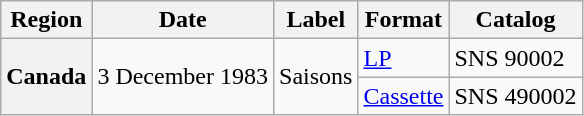<table class="wikitable plainrowheaders">
<tr>
<th>Region</th>
<th>Date</th>
<th>Label</th>
<th>Format</th>
<th>Catalog</th>
</tr>
<tr>
<th scope="row" rowspan="2">Canada</th>
<td rowspan="2">3 December 1983</td>
<td rowspan="2">Saisons</td>
<td><a href='#'>LP</a></td>
<td>SNS 90002</td>
</tr>
<tr>
<td><a href='#'>Cassette</a></td>
<td>SNS 490002</td>
</tr>
</table>
